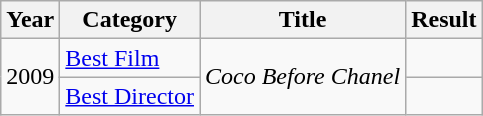<table class="wikitable">
<tr>
<th>Year</th>
<th>Category</th>
<th>Title</th>
<th>Result</th>
</tr>
<tr>
<td rowspan=2>2009</td>
<td><a href='#'>Best Film</a></td>
<td rowspan=2><em>Coco Before Chanel</em></td>
<td></td>
</tr>
<tr>
<td><a href='#'>Best Director</a></td>
<td></td>
</tr>
</table>
